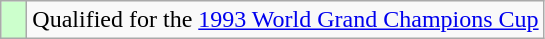<table class="wikitable" style="text-align: left;">
<tr>
<td width=10px bgcolor=#ccffcc></td>
<td>Qualified for the <a href='#'>1993 World Grand Champions Cup</a></td>
</tr>
</table>
